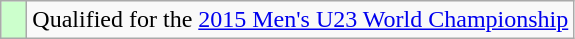<table class="wikitable" style="text-align: left;">
<tr>
<td width=10px bgcolor=#ccffcc></td>
<td>Qualified for the <a href='#'>2015 Men's U23 World Championship</a></td>
</tr>
</table>
